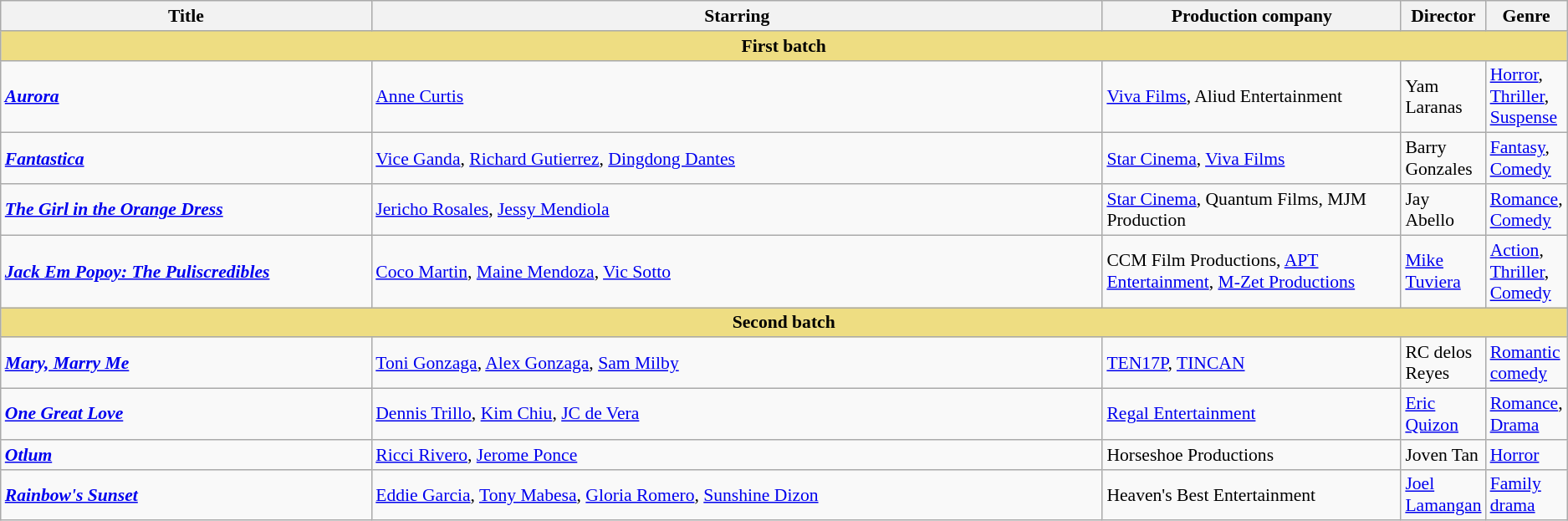<table class="wikitable" style="font-size: 90%;">
<tr>
<th width=25%>Title</th>
<th width=50%>Starring</th>
<th width=20%>Production company</th>
<th width=20%>Director</th>
<th>Genre</th>
</tr>
<tr>
<th style="background:#EEDD82" colspan=5>First batch</th>
</tr>
<tr>
<td><strong><em><a href='#'>Aurora</a></em></strong></td>
<td><a href='#'>Anne Curtis</a></td>
<td><a href='#'>Viva Films</a>, Aliud Entertainment</td>
<td>Yam Laranas</td>
<td><a href='#'>Horror</a>, <a href='#'>Thriller</a>, <a href='#'>Suspense</a></td>
</tr>
<tr>
<td><strong><em><a href='#'>Fantastica</a></em></strong></td>
<td><a href='#'>Vice Ganda</a>, <a href='#'>Richard Gutierrez</a>, <a href='#'>Dingdong Dantes</a></td>
<td><a href='#'>Star Cinema</a>, <a href='#'>Viva Films</a></td>
<td>Barry Gonzales</td>
<td><a href='#'>Fantasy</a>, <a href='#'>Comedy</a></td>
</tr>
<tr>
<td><strong><em><a href='#'>The Girl in the Orange Dress</a></em></strong></td>
<td><a href='#'>Jericho Rosales</a>, <a href='#'>Jessy Mendiola</a></td>
<td><a href='#'>Star Cinema</a>, Quantum Films, MJM Production</td>
<td>Jay Abello</td>
<td><a href='#'>Romance</a>, <a href='#'>Comedy</a></td>
</tr>
<tr>
<td><strong><em><a href='#'>Jack Em Popoy: The Puliscredibles</a></em></strong></td>
<td><a href='#'>Coco Martin</a>, <a href='#'>Maine Mendoza</a>, <a href='#'>Vic Sotto</a></td>
<td>CCM Film Productions, <a href='#'>APT Entertainment</a>, <a href='#'>M-Zet Productions</a></td>
<td><a href='#'>Mike Tuviera</a></td>
<td><a href='#'>Action</a>, <a href='#'>Thriller</a>, <a href='#'>Comedy</a></td>
</tr>
<tr>
<th style="background:#EEDD82" colspan=5>Second batch</th>
</tr>
<tr>
<td><strong><em><a href='#'>Mary, Marry Me</a></em></strong></td>
<td><a href='#'>Toni Gonzaga</a>, <a href='#'>Alex Gonzaga</a>, <a href='#'>Sam Milby</a></td>
<td><a href='#'>TEN17P</a>, <a href='#'>TINCAN</a></td>
<td>RC delos Reyes</td>
<td><a href='#'>Romantic comedy</a></td>
</tr>
<tr>
<td><strong><em><a href='#'>One Great Love</a></em></strong></td>
<td><a href='#'>Dennis Trillo</a>, <a href='#'>Kim Chiu</a>, <a href='#'>JC de Vera</a></td>
<td><a href='#'>Regal Entertainment</a></td>
<td><a href='#'>Eric Quizon</a></td>
<td><a href='#'>Romance</a>, <a href='#'>Drama</a></td>
</tr>
<tr>
<td><strong><em><a href='#'>Otlum</a></em></strong></td>
<td><a href='#'>Ricci Rivero</a>, <a href='#'>Jerome Ponce</a></td>
<td>Horseshoe Productions</td>
<td>Joven Tan</td>
<td><a href='#'>Horror</a></td>
</tr>
<tr>
<td><strong><em><a href='#'>Rainbow's Sunset</a></em></strong></td>
<td><a href='#'>Eddie Garcia</a>, <a href='#'>Tony Mabesa</a>, <a href='#'>Gloria Romero</a>, <a href='#'>Sunshine Dizon</a></td>
<td>Heaven's Best Entertainment</td>
<td><a href='#'>Joel Lamangan</a></td>
<td><a href='#'>Family drama</a></td>
</tr>
</table>
